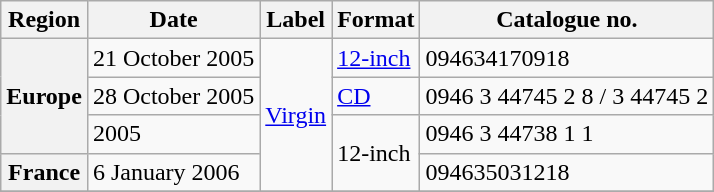<table class="wikitable plainrowheaders">
<tr>
<th scope="col">Region</th>
<th scope="col">Date</th>
<th scope="col">Label</th>
<th scope="col">Format</th>
<th scope="col">Catalogue no.</th>
</tr>
<tr>
<th scope="row" rowspan="3">Europe</th>
<td>21 October 2005</td>
<td rowspan="4"><a href='#'>Virgin</a></td>
<td><a href='#'>12-inch</a> </td>
<td>094634170918</td>
</tr>
<tr>
<td>28 October 2005</td>
<td><a href='#'>CD</a></td>
<td>0946 3 44745 2 8 / 3 44745 2</td>
</tr>
<tr>
<td>2005</td>
<td rowspan="2">12-inch</td>
<td>0946 3 44738 1 1</td>
</tr>
<tr>
<th scope="row">France</th>
<td>6 January 2006</td>
<td>094635031218</td>
</tr>
<tr>
</tr>
</table>
